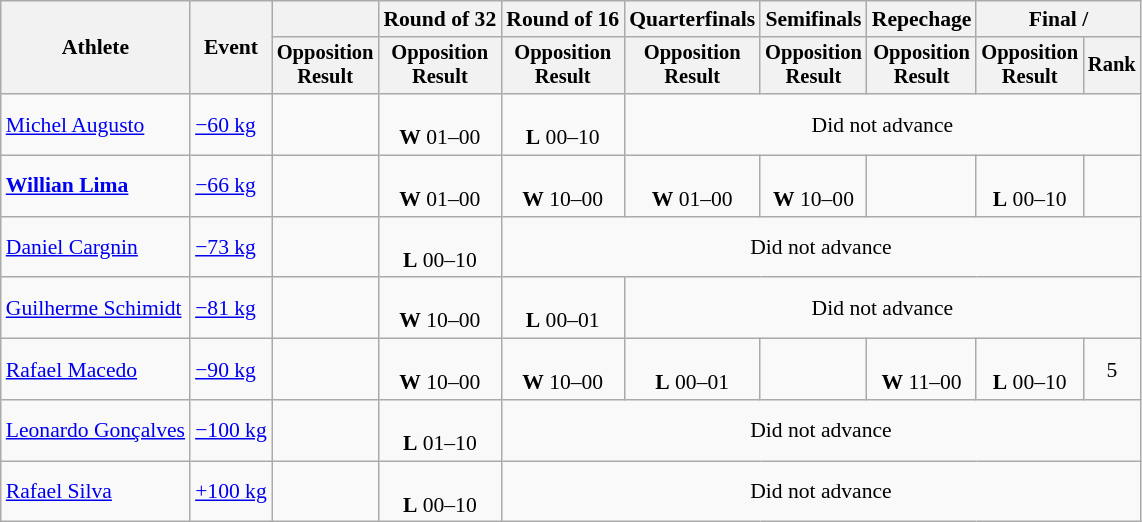<table class="wikitable" style="font-size:90%">
<tr>
<th rowspan="2">Athlete</th>
<th rowspan="2">Event</th>
<th></th>
<th>Round of 32</th>
<th>Round of 16</th>
<th>Quarterfinals</th>
<th>Semifinals</th>
<th>Repechage</th>
<th colspan=2>Final / </th>
</tr>
<tr style="font-size:95%">
<th>Opposition<br>Result</th>
<th>Opposition<br>Result</th>
<th>Opposition<br>Result</th>
<th>Opposition<br>Result</th>
<th>Opposition<br>Result</th>
<th>Opposition<br>Result</th>
<th>Opposition<br>Result</th>
<th>Rank</th>
</tr>
<tr align=center>
<td align=left><a href='#'>Michel Augusto</a></td>
<td align=left><a href='#'>−60 kg</a></td>
<td></td>
<td><br><strong>W</strong> 01–00</td>
<td><br><strong>L</strong> 00–10</td>
<td colspan=5>Did not advance</td>
</tr>
<tr align=center>
<td align=left><strong><a href='#'>Willian Lima</a></strong></td>
<td align=left><a href='#'>−66 kg</a></td>
<td></td>
<td><br><strong>W</strong> 01–00</td>
<td><br><strong>W</strong> 10–00</td>
<td><br><strong>W</strong> 01–00</td>
<td><br><strong>W</strong> 10–00</td>
<td></td>
<td><br><strong>L</strong> 00–10</td>
<td></td>
</tr>
<tr align=center>
<td align=left><a href='#'>Daniel Cargnin</a></td>
<td align=left><a href='#'>−73 kg</a></td>
<td></td>
<td><br><strong>L</strong> 00–10</td>
<td colspan=6>Did not advance</td>
</tr>
<tr align=center>
<td align=left><a href='#'>Guilherme Schimidt</a></td>
<td align=left><a href='#'>−81 kg</a></td>
<td></td>
<td><br><strong>W</strong> 10–00</td>
<td><br><strong>L</strong> 00–01</td>
<td colspan=5>Did not advance</td>
</tr>
<tr align=center>
<td align=left><a href='#'>Rafael Macedo</a></td>
<td align=left><a href='#'>−90 kg</a></td>
<td></td>
<td><br><strong>W</strong> 10–00</td>
<td><br><strong>W</strong> 10–00</td>
<td><br><strong>L</strong> 00–01</td>
<td></td>
<td><br><strong>W</strong> 11–00</td>
<td><br><strong>L</strong> 00–10</td>
<td>5</td>
</tr>
<tr align=center>
<td align=left><a href='#'>Leonardo Gonçalves</a></td>
<td align=left><a href='#'>−100 kg</a></td>
<td></td>
<td><br><strong>L</strong> 01–10</td>
<td colspan=6>Did not advance</td>
</tr>
<tr align=center>
<td align=left><a href='#'>Rafael Silva</a></td>
<td align=left><a href='#'>+100 kg</a></td>
<td></td>
<td><br><strong>L</strong> 00–10</td>
<td colspan=6>Did not advance</td>
</tr>
</table>
